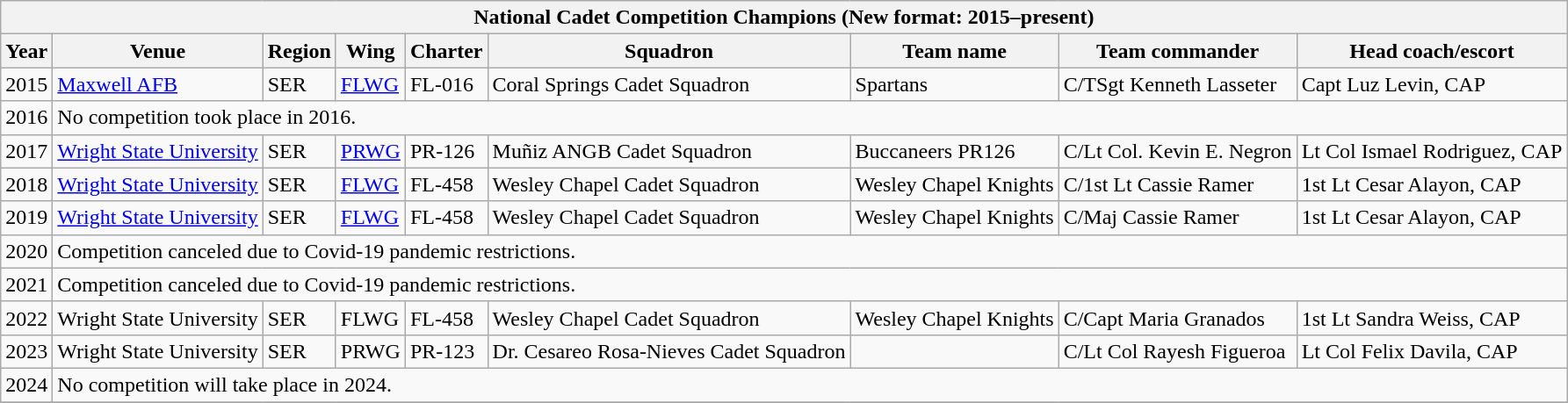<table class="wikitable">
<tr>
<th colspan="9">National Cadet Competition Champions (New format: 2015–present)</th>
</tr>
<tr>
<th>Year</th>
<th>Venue</th>
<th>Region</th>
<th>Wing</th>
<th>Charter</th>
<th>Squadron</th>
<th>Team name</th>
<th>Team commander</th>
<th>Head coach/escort</th>
</tr>
<tr>
<td>2015</td>
<td><a href='#'>Maxwell AFB</a></td>
<td>SER</td>
<td><a href='#'>FLWG</a></td>
<td>FL-016</td>
<td>Coral Springs Cadet Squadron</td>
<td>Spartans</td>
<td>C/TSgt Kenneth Lasseter</td>
<td>Capt Luz Levin, CAP</td>
</tr>
<tr>
<td>2016</td>
<td colspan="9">No competition took place in 2016.</td>
</tr>
<tr>
<td>2017</td>
<td><a href='#'>Wright State University</a></td>
<td>SER</td>
<td><a href='#'>PRWG</a></td>
<td>PR-126</td>
<td>Muñiz ANGB Cadet Squadron</td>
<td>Buccaneers PR126</td>
<td>C/Lt Col. Kevin E. Negron</td>
<td>Lt Col Ismael Rodriguez, CAP</td>
</tr>
<tr>
<td>2018</td>
<td><a href='#'>Wright State University</a></td>
<td>SER</td>
<td><a href='#'>FLWG</a></td>
<td>FL-458</td>
<td>Wesley Chapel Cadet Squadron</td>
<td>Wesley Chapel Knights</td>
<td>C/1st Lt Cassie Ramer</td>
<td>1st Lt Cesar Alayon, CAP</td>
</tr>
<tr>
<td>2019</td>
<td><a href='#'>Wright State University</a></td>
<td>SER</td>
<td><a href='#'>FLWG</a></td>
<td>FL-458</td>
<td>Wesley Chapel Cadet Squadron</td>
<td>Wesley Chapel Knights</td>
<td>C/Maj Cassie Ramer</td>
<td>1st Lt Cesar Alayon, CAP</td>
</tr>
<tr>
<td>2020</td>
<td colspan="8">Competition canceled due to Covid-19 pandemic restrictions.</td>
</tr>
<tr>
<td>2021</td>
<td colspan="8">Competition canceled due to Covid-19 pandemic restrictions.</td>
</tr>
<tr>
<td>2022</td>
<td>Wright State University</td>
<td>SER</td>
<td>FLWG</td>
<td>FL-458</td>
<td>Wesley Chapel Cadet Squadron</td>
<td>Wesley Chapel Knights</td>
<td>C/Capt Maria Granados</td>
<td>1st Lt Sandra Weiss, CAP</td>
</tr>
<tr>
<td>2023</td>
<td>Wright State University</td>
<td>SER</td>
<td>PRWG</td>
<td>PR-123</td>
<td>Dr. Cesareo Rosa-Nieves Cadet Squadron</td>
<td></td>
<td>C/Lt Col Rayesh Figueroa</td>
<td>Lt Col Felix Davila, CAP</td>
</tr>
<tr>
<td>2024</td>
<td colspan="9">No competition will take place in 2024.</td>
</tr>
<tr>
</tr>
</table>
